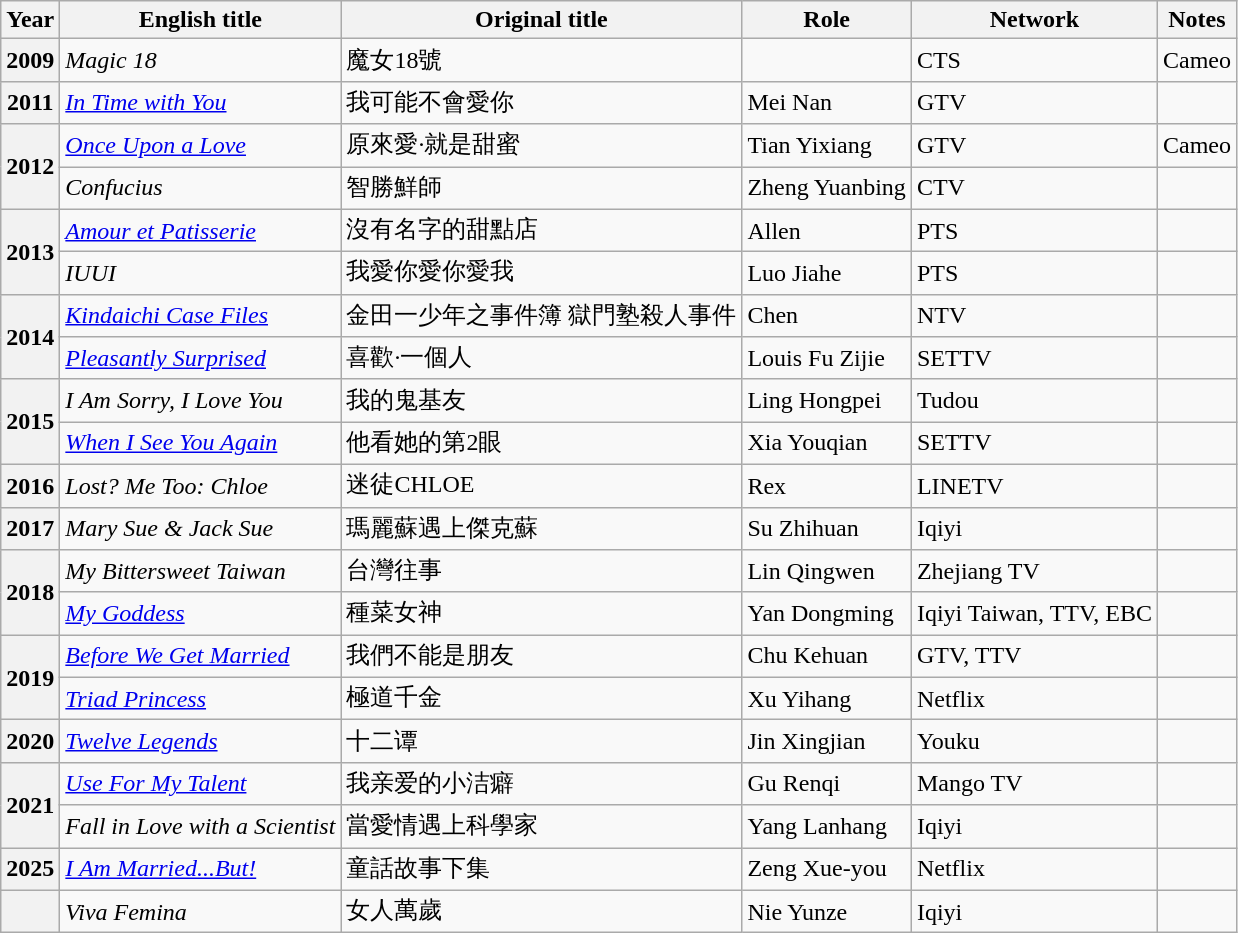<table class="wikitable plainrowheaders sortable">
<tr>
<th>Year</th>
<th>English title</th>
<th>Original title</th>
<th>Role</th>
<th>Network</th>
<th class="unsortable">Notes</th>
</tr>
<tr>
<th scope="row">2009</th>
<td><em>Magic 18</em></td>
<td>魔女18號</td>
<td></td>
<td>CTS</td>
<td>Cameo</td>
</tr>
<tr>
<th scope="row">2011</th>
<td><em><a href='#'>In Time with You</a></em></td>
<td>我可能不會愛你</td>
<td>Mei Nan</td>
<td>GTV</td>
<td></td>
</tr>
<tr>
<th scope="row" rowspan=2>2012</th>
<td><em><a href='#'>Once Upon a Love</a></em></td>
<td>原來愛·就是甜蜜</td>
<td>Tian Yixiang</td>
<td>GTV</td>
<td>Cameo</td>
</tr>
<tr>
<td><em>Confucius</em></td>
<td>智勝鮮師</td>
<td>Zheng Yuanbing</td>
<td>CTV</td>
<td></td>
</tr>
<tr>
<th scope="row" rowspan=2>2013</th>
<td><em><a href='#'>Amour et Patisserie</a></em></td>
<td>沒有名字的甜點店</td>
<td>Allen</td>
<td>PTS</td>
<td></td>
</tr>
<tr>
<td><em>IUUI</em></td>
<td>我愛你愛你愛我</td>
<td>Luo Jiahe</td>
<td>PTS</td>
<td></td>
</tr>
<tr>
<th scope="row" rowspan=2>2014</th>
<td><em><a href='#'>Kindaichi Case Files</a></em></td>
<td>金田一少年之事件簿 獄門塾殺人事件</td>
<td>Chen</td>
<td>NTV</td>
<td></td>
</tr>
<tr>
<td><em><a href='#'>Pleasantly Surprised</a></em></td>
<td>喜歡·一個人</td>
<td>Louis Fu Zijie</td>
<td>SETTV</td>
<td></td>
</tr>
<tr>
<th scope="row" rowspan=2>2015</th>
<td><em>I Am Sorry, I Love You</em></td>
<td>我的鬼基友</td>
<td>Ling Hongpei</td>
<td>Tudou</td>
<td></td>
</tr>
<tr>
<td><em><a href='#'>When I See You Again</a></em></td>
<td>他看她的第2眼</td>
<td>Xia Youqian</td>
<td>SETTV</td>
<td></td>
</tr>
<tr>
<th scope="row">2016</th>
<td><em>Lost? Me Too: Chloe</em></td>
<td>迷徒CHLOE</td>
<td>Rex</td>
<td>LINETV</td>
<td></td>
</tr>
<tr>
<th scope="row">2017</th>
<td><em>Mary Sue & Jack Sue</em></td>
<td>瑪麗蘇遇上傑克蘇</td>
<td>Su Zhihuan</td>
<td>Iqiyi</td>
<td></td>
</tr>
<tr>
<th scope="row" rowspan=2>2018</th>
<td><em>My Bittersweet Taiwan</em></td>
<td>台灣往事</td>
<td>Lin Qingwen</td>
<td>Zhejiang TV</td>
<td></td>
</tr>
<tr>
<td><em><a href='#'>My Goddess</a></em></td>
<td>種菜女神</td>
<td>Yan Dongming</td>
<td>Iqiyi Taiwan, TTV, EBC</td>
<td></td>
</tr>
<tr>
<th scope="row" rowspan=2>2019</th>
<td><em><a href='#'>Before We Get Married</a></em></td>
<td>我們不能是朋友</td>
<td>Chu Kehuan</td>
<td>GTV, TTV</td>
<td></td>
</tr>
<tr>
<td><em><a href='#'>Triad Princess</a></em></td>
<td>極道千金</td>
<td>Xu Yihang</td>
<td>Netflix</td>
<td></td>
</tr>
<tr>
<th scope="row">2020</th>
<td><em><a href='#'>Twelve Legends</a></em></td>
<td>十二谭</td>
<td>Jin Xingjian</td>
<td>Youku</td>
<td></td>
</tr>
<tr>
<th scope="row" rowspan=2>2021</th>
<td><em><a href='#'>Use For My Talent</a></em></td>
<td>我亲爱的小洁癖</td>
<td>Gu Renqi</td>
<td>Mango TV</td>
<td></td>
</tr>
<tr>
<td><em>Fall in Love with a Scientist</em></td>
<td>當愛情遇上科學家</td>
<td>Yang Lanhang</td>
<td>Iqiyi</td>
<td></td>
</tr>
<tr>
<th scope="row">2025</th>
<td><em><a href='#'>I Am Married...But!</a></em></td>
<td>童話故事下集</td>
<td>Zeng Xue-you</td>
<td>Netflix</td>
<td></td>
</tr>
<tr>
<th></th>
<td><em>Viva Femina</em></td>
<td>女人萬歲</td>
<td>Nie Yunze</td>
<td>Iqiyi</td>
<td></td>
</tr>
</table>
